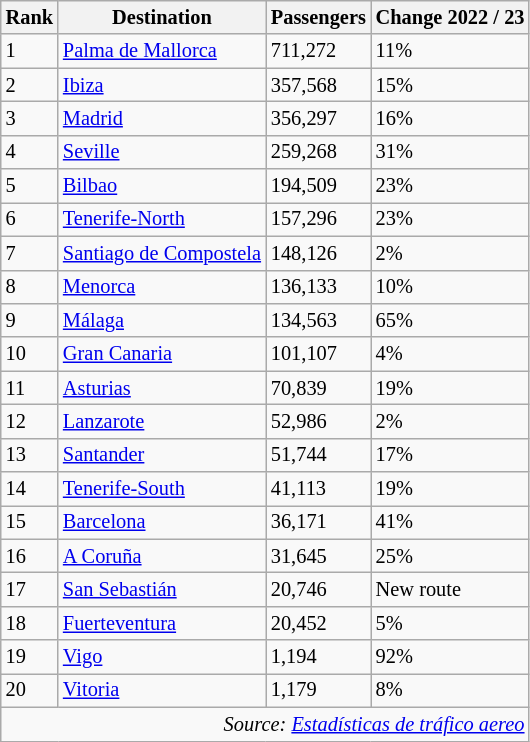<table class="wikitable" style="font-size: 85%; width:align">
<tr>
<th>Rank</th>
<th>Destination</th>
<th>Passengers</th>
<th>Change 2022 / 23</th>
</tr>
<tr>
<td>1</td>
<td> <a href='#'>Palma de Mallorca</a></td>
<td>711,272</td>
<td> 11%</td>
</tr>
<tr>
<td>2</td>
<td> <a href='#'>Ibiza</a></td>
<td>357,568</td>
<td> 15%</td>
</tr>
<tr>
<td>3</td>
<td> <a href='#'>Madrid</a></td>
<td>356,297</td>
<td> 16%</td>
</tr>
<tr>
<td>4</td>
<td> <a href='#'>Seville</a></td>
<td>259,268</td>
<td> 31%</td>
</tr>
<tr>
<td>5</td>
<td> <a href='#'>Bilbao</a></td>
<td>194,509</td>
<td> 23%</td>
</tr>
<tr>
<td>6</td>
<td> <a href='#'>Tenerife-North</a></td>
<td>157,296</td>
<td> 23%</td>
</tr>
<tr>
<td>7</td>
<td> <a href='#'>Santiago de Compostela</a></td>
<td>148,126</td>
<td> 2%</td>
</tr>
<tr>
<td>8</td>
<td> <a href='#'>Menorca</a></td>
<td>136,133</td>
<td> 10%</td>
</tr>
<tr>
<td>9</td>
<td> <a href='#'>Málaga</a></td>
<td>134,563</td>
<td> 65%</td>
</tr>
<tr>
<td>10</td>
<td> <a href='#'>Gran Canaria</a></td>
<td>101,107</td>
<td> 4%</td>
</tr>
<tr>
<td>11</td>
<td> <a href='#'>Asturias</a></td>
<td>70,839</td>
<td> 19%</td>
</tr>
<tr>
<td>12</td>
<td> <a href='#'>Lanzarote</a></td>
<td>52,986</td>
<td> 2%</td>
</tr>
<tr>
<td>13</td>
<td> <a href='#'>Santander</a></td>
<td>51,744</td>
<td> 17%</td>
</tr>
<tr>
<td>14</td>
<td> <a href='#'>Tenerife-South</a></td>
<td>41,113</td>
<td> 19%</td>
</tr>
<tr>
<td>15</td>
<td> <a href='#'>Barcelona</a></td>
<td>36,171</td>
<td> 41%</td>
</tr>
<tr>
<td>16</td>
<td> <a href='#'>A Coruña</a></td>
<td>31,645</td>
<td> 25%</td>
</tr>
<tr>
<td>17</td>
<td> <a href='#'>San Sebastián</a></td>
<td>20,746</td>
<td> New route</td>
</tr>
<tr>
<td>18</td>
<td> <a href='#'>Fuerteventura</a></td>
<td>20,452</td>
<td> 5%</td>
</tr>
<tr>
<td>19</td>
<td> <a href='#'>Vigo</a></td>
<td>1,194</td>
<td> 92%</td>
</tr>
<tr>
<td>20</td>
<td> <a href='#'>Vitoria</a></td>
<td>1,179</td>
<td> 8%</td>
</tr>
<tr>
<td colspan="4" style="text-align:right;"><em>Source: <a href='#'>Estadísticas de tráfico aereo</a></em></td>
</tr>
</table>
